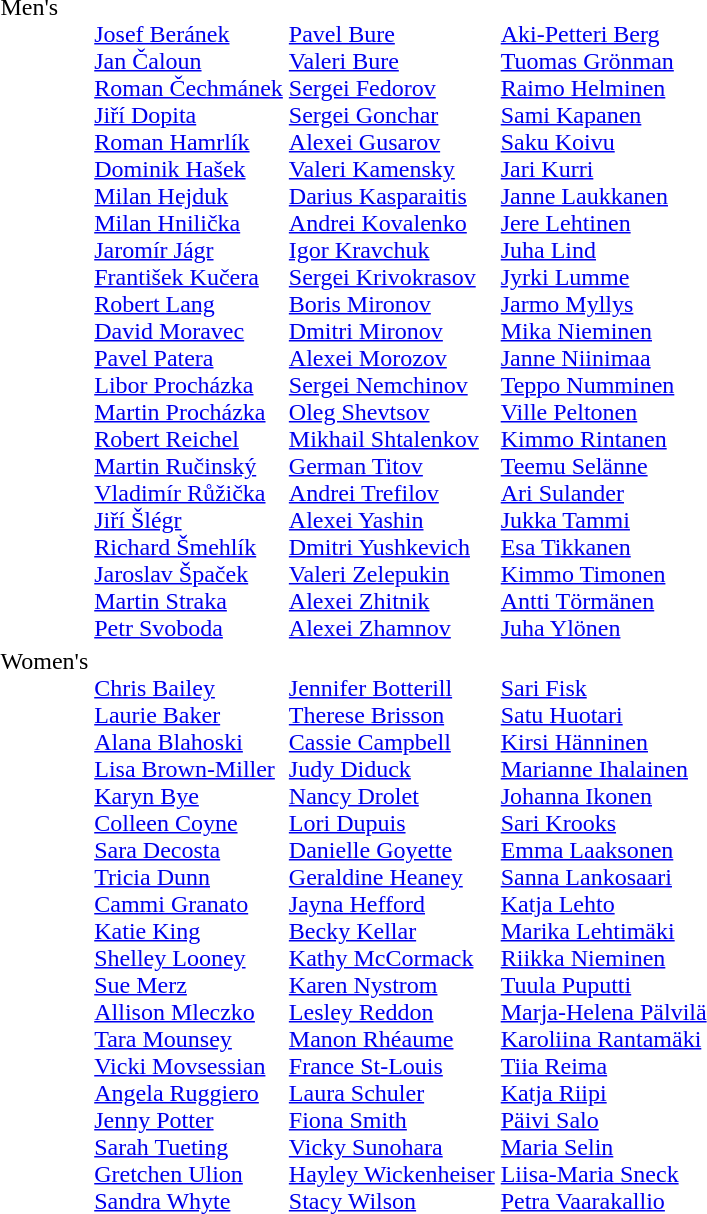<table>
<tr valign="top">
<td>Men's<br></td>
<td><br><a href='#'>Josef Beránek</a><br><a href='#'>Jan Čaloun</a><br><a href='#'>Roman Čechmánek</a><br><a href='#'>Jiří Dopita</a><br><a href='#'>Roman Hamrlík</a><br><a href='#'>Dominik Hašek</a><br><a href='#'>Milan Hejduk</a><br><a href='#'>Milan Hnilička</a><br><a href='#'>Jaromír Jágr</a><br><a href='#'>František Kučera</a><br><a href='#'>Robert Lang</a><br><a href='#'>David Moravec</a><br><a href='#'>Pavel Patera</a><br><a href='#'>Libor Procházka</a><br><a href='#'>Martin Procházka</a><br><a href='#'>Robert Reichel</a><br><a href='#'>Martin Ručinský</a><br><a href='#'>Vladimír Růžička</a><br><a href='#'>Jiří Šlégr</a><br><a href='#'>Richard Šmehlík</a><br><a href='#'>Jaroslav Špaček</a><br><a href='#'>Martin Straka</a><br><a href='#'>Petr Svoboda</a></td>
<td><br><a href='#'>Pavel Bure</a><br><a href='#'>Valeri Bure</a><br><a href='#'>Sergei Fedorov</a><br><a href='#'>Sergei Gonchar</a><br><a href='#'>Alexei Gusarov</a><br><a href='#'>Valeri Kamensky</a><br><a href='#'>Darius Kasparaitis</a><br><a href='#'>Andrei Kovalenko</a><br><a href='#'>Igor Kravchuk</a><br><a href='#'>Sergei Krivokrasov</a><br><a href='#'>Boris Mironov</a><br><a href='#'>Dmitri Mironov</a><br><a href='#'>Alexei Morozov</a><br><a href='#'>Sergei Nemchinov</a><br><a href='#'>Oleg Shevtsov</a><br><a href='#'>Mikhail Shtalenkov</a><br><a href='#'>German Titov</a><br><a href='#'>Andrei Trefilov</a><br><a href='#'>Alexei Yashin</a><br><a href='#'>Dmitri Yushkevich</a><br><a href='#'>Valeri Zelepukin</a><br><a href='#'>Alexei Zhitnik</a><br><a href='#'>Alexei Zhamnov</a></td>
<td><br><a href='#'>Aki-Petteri Berg</a><br><a href='#'>Tuomas Grönman</a><br><a href='#'>Raimo Helminen</a><br><a href='#'>Sami Kapanen</a><br><a href='#'>Saku Koivu</a><br><a href='#'>Jari Kurri</a><br><a href='#'>Janne Laukkanen</a><br><a href='#'>Jere Lehtinen</a><br><a href='#'>Juha Lind</a><br><a href='#'>Jyrki Lumme</a><br><a href='#'>Jarmo Myllys</a><br><a href='#'>Mika Nieminen</a><br><a href='#'>Janne Niinimaa</a><br><a href='#'>Teppo Numminen</a><br><a href='#'>Ville Peltonen</a><br><a href='#'>Kimmo Rintanen</a><br><a href='#'>Teemu Selänne</a><br><a href='#'>Ari Sulander</a><br><a href='#'>Jukka Tammi</a><br><a href='#'>Esa Tikkanen</a><br><a href='#'>Kimmo Timonen</a><br><a href='#'>Antti Törmänen</a><br><a href='#'>Juha Ylönen</a></td>
</tr>
<tr valign="top">
<td>Women's<br></td>
<td><br><a href='#'>Chris Bailey</a><br><a href='#'>Laurie Baker</a><br><a href='#'>Alana Blahoski</a><br><a href='#'>Lisa Brown-Miller</a><br><a href='#'>Karyn Bye</a><br><a href='#'>Colleen Coyne</a><br><a href='#'>Sara Decosta</a><br><a href='#'>Tricia Dunn</a><br><a href='#'>Cammi Granato</a><br><a href='#'>Katie King</a><br><a href='#'>Shelley Looney</a><br><a href='#'>Sue Merz</a><br><a href='#'>Allison Mleczko</a><br><a href='#'>Tara Mounsey</a><br><a href='#'>Vicki Movsessian</a><br><a href='#'>Angela Ruggiero</a><br><a href='#'>Jenny Potter</a><br><a href='#'>Sarah Tueting</a><br><a href='#'>Gretchen Ulion</a><br><a href='#'>Sandra Whyte</a></td>
<td><br><a href='#'>Jennifer Botterill</a><br><a href='#'>Therese Brisson</a><br><a href='#'>Cassie Campbell</a><br><a href='#'>Judy Diduck</a><br><a href='#'>Nancy Drolet</a><br><a href='#'>Lori Dupuis</a><br><a href='#'>Danielle Goyette</a><br><a href='#'>Geraldine Heaney</a><br><a href='#'>Jayna Hefford</a><br><a href='#'>Becky Kellar</a><br><a href='#'>Kathy McCormack</a><br><a href='#'>Karen Nystrom</a><br><a href='#'>Lesley Reddon</a><br><a href='#'>Manon Rhéaume</a><br><a href='#'>France St-Louis</a><br><a href='#'>Laura Schuler</a><br><a href='#'>Fiona Smith</a><br><a href='#'>Vicky Sunohara</a><br><a href='#'>Hayley Wickenheiser</a><br><a href='#'>Stacy Wilson</a></td>
<td><br><a href='#'>Sari Fisk</a><br><a href='#'>Satu Huotari</a><br><a href='#'>Kirsi Hänninen</a><br><a href='#'>Marianne Ihalainen</a><br><a href='#'>Johanna Ikonen</a><br><a href='#'>Sari Krooks</a><br><a href='#'>Emma Laaksonen</a><br><a href='#'>Sanna Lankosaari</a><br><a href='#'>Katja Lehto</a><br><a href='#'>Marika Lehtimäki</a><br><a href='#'>Riikka Nieminen</a><br><a href='#'>Tuula Puputti</a><br><a href='#'>Marja-Helena Pälvilä</a><br><a href='#'>Karoliina Rantamäki</a><br><a href='#'>Tiia Reima</a><br><a href='#'>Katja Riipi</a><br><a href='#'>Päivi Salo</a><br><a href='#'>Maria Selin</a><br><a href='#'>Liisa-Maria Sneck</a><br><a href='#'>Petra Vaarakallio</a></td>
</tr>
</table>
